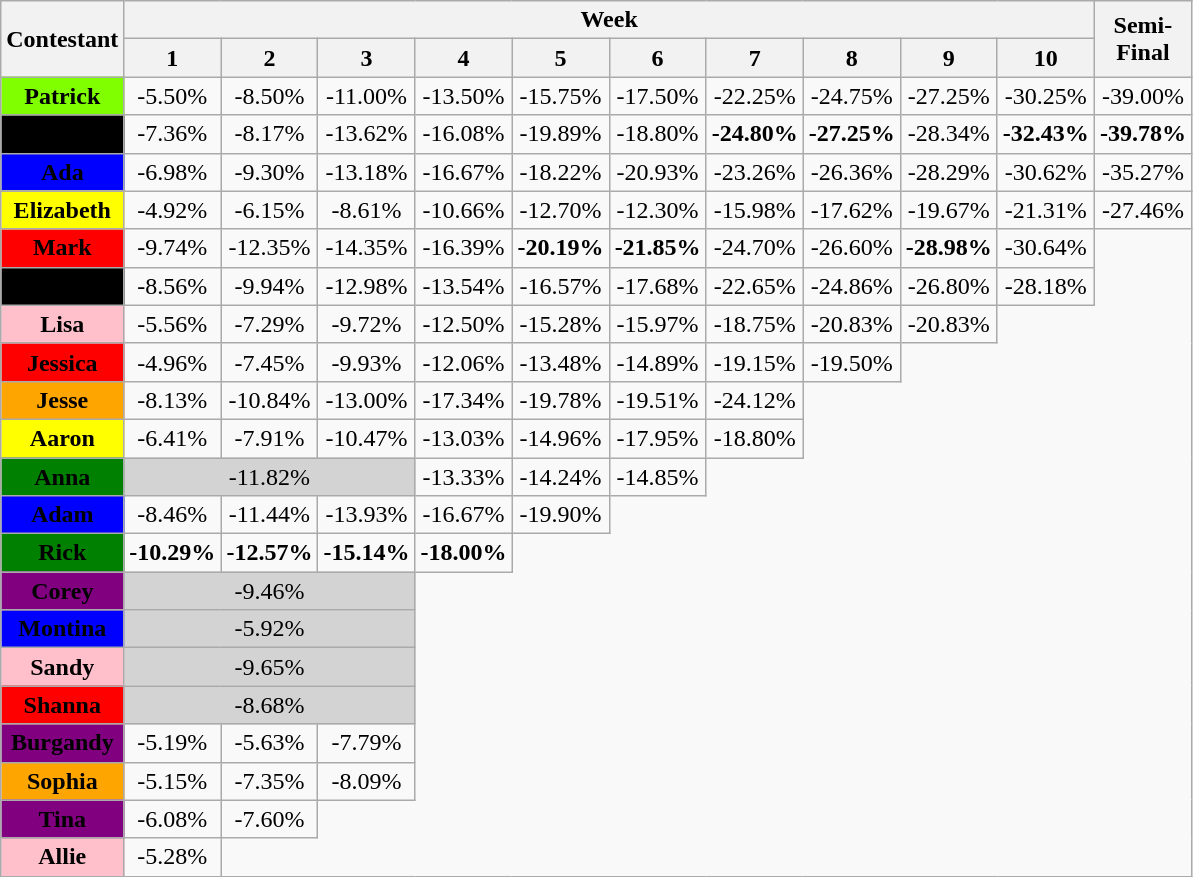<table class="wikitable" align="center" style="text-align:center">
<tr>
<th rowspan="2">Contestant</th>
<th colspan="10">Week</th>
<th rowspan="2">Semi-<br>Final</th>
</tr>
<tr>
<th>1</th>
<th>2</th>
<th>3</th>
<th>4</th>
<th>5</th>
<th>6</th>
<th>7</th>
<th>8</th>
<th>9</th>
<th>10</th>
</tr>
<tr>
<td bgcolor="chartreuse"><span><strong>Patrick</strong></span></td>
<td>-5.50%</td>
<td>-8.50%</td>
<td>-11.00%</td>
<td>-13.50%</td>
<td>-15.75%</td>
<td>-17.50%</td>
<td>-22.25%</td>
<td>-24.75%</td>
<td>-27.25%</td>
<td>-30.25%</td>
<td>-39.00%</td>
</tr>
<tr>
<td bgcolor="black"><span><strong>Frado</strong></span></td>
<td>-7.36%</td>
<td>-8.17%</td>
<td>-13.62%</td>
<td>-16.08%</td>
<td>-19.89%</td>
<td>-18.80%</td>
<td><strong>-24.80%</strong></td>
<td><strong>-27.25%</strong></td>
<td>-28.34%</td>
<td><strong>-32.43%</strong></td>
<td><strong>-39.78%</strong></td>
</tr>
<tr>
<td bgcolor="blue"><span><strong>Ada</strong></span></td>
<td>-6.98%</td>
<td>-9.30%</td>
<td>-13.18%</td>
<td>-16.67%</td>
<td>-18.22%</td>
<td>-20.93%</td>
<td>-23.26%</td>
<td>-26.36%</td>
<td>-28.29%</td>
<td>-30.62%</td>
<td>-35.27%</td>
</tr>
<tr>
<td bgcolor="yellow"><span><strong>Elizabeth</strong></span></td>
<td>-4.92%</td>
<td>-6.15%</td>
<td>-8.61%</td>
<td>-10.66%</td>
<td>-12.70%</td>
<td>-12.30%</td>
<td>-15.98%</td>
<td>-17.62%</td>
<td>-19.67%</td>
<td>-21.31%</td>
<td>-27.46%</td>
</tr>
<tr>
<td bgcolor="red"><span><strong>Mark</strong></span></td>
<td>-9.74%</td>
<td>-12.35%</td>
<td>-14.35%</td>
<td>-16.39%</td>
<td><strong>-20.19%</strong></td>
<td><strong>-21.85%</strong></td>
<td>-24.70%</td>
<td>-26.60%</td>
<td><strong>-28.98%</strong></td>
<td>-30.64%</td>
</tr>
<tr>
<td bgcolor="black "><span><strong>Brendan</strong></span></td>
<td>-8.56%</td>
<td>-9.94%</td>
<td>-12.98%</td>
<td>-13.54%</td>
<td>-16.57%</td>
<td>-17.68%</td>
<td>-22.65%</td>
<td>-24.86%</td>
<td>-26.80%</td>
<td>-28.18%</td>
</tr>
<tr>
<td bgcolor="pink"><span><strong>Lisa</strong></span></td>
<td>-5.56%</td>
<td>-7.29%</td>
<td>-9.72%</td>
<td>-12.50%</td>
<td>-15.28%</td>
<td>-15.97%</td>
<td>-18.75%</td>
<td>-20.83%</td>
<td>-20.83%</td>
</tr>
<tr>
<td bgcolor="red"><span><strong>Jessica</strong></span></td>
<td>-4.96%</td>
<td>-7.45%</td>
<td>-9.93%</td>
<td>-12.06%</td>
<td>-13.48%</td>
<td>-14.89%</td>
<td>-19.15%</td>
<td>-19.50%</td>
</tr>
<tr>
<td bgcolor="orange"><span><strong>Jesse</strong></span></td>
<td>-8.13%</td>
<td>-10.84%</td>
<td>-13.00%</td>
<td>-17.34%</td>
<td>-19.78%</td>
<td>-19.51%</td>
<td>-24.12%</td>
</tr>
<tr>
<td bgcolor="yellow"><strong>Aaron</strong></td>
<td>-6.41%</td>
<td>-7.91%</td>
<td>-10.47%</td>
<td>-13.03%</td>
<td>-14.96%</td>
<td>-17.95%</td>
<td>-18.80%</td>
</tr>
<tr>
<td bgcolor="green"><span><strong>Anna</strong></span></td>
<td colspan="3" bgcolor="lightgrey">-11.82%</td>
<td>-13.33%</td>
<td>-14.24%</td>
<td>-14.85%</td>
</tr>
<tr>
<td bgcolor="blue"><span><strong>Adam</strong></span></td>
<td>-8.46%</td>
<td>-11.44%</td>
<td>-13.93%</td>
<td>-16.67%</td>
<td>-19.90%</td>
</tr>
<tr>
<td bgcolor="green"><span><strong>Rick</strong></span></td>
<td><strong>-10.29%</strong></td>
<td><strong>-12.57%</strong></td>
<td><strong>-15.14%</strong></td>
<td><strong>-18.00%</strong></td>
</tr>
<tr>
<td bgcolor="purple"><span><strong>Corey</strong></span></td>
<td colspan="3" bgcolor="lightgrey">-9.46%</td>
</tr>
<tr>
<td bgcolor="blue"><span><strong>Montina</strong></span></td>
<td colspan="3" bgcolor="lightgrey">-5.92%</td>
</tr>
<tr>
<td bgcolor="pink"><strong>Sandy</strong></td>
<td colspan="3" bgcolor="lightgrey">-9.65%</td>
</tr>
<tr>
<td bgcolor="red"><span><strong>Shanna</strong></span></td>
<td colspan="3" bgcolor="lightgrey">-8.68%</td>
</tr>
<tr>
<td bgcolor="purple"><span><strong>Burgandy</strong></span></td>
<td>-5.19%</td>
<td>-5.63%</td>
<td>-7.79%</td>
</tr>
<tr>
<td bgcolor="orange"><strong>Sophia</strong></td>
<td>-5.15%</td>
<td>-7.35%</td>
<td>-8.09%</td>
</tr>
<tr>
<td bgcolor="purple"><span><strong>Tina</strong></span></td>
<td>-6.08%</td>
<td>-7.60%</td>
</tr>
<tr>
<td bgcolor="pink"><strong>Allie</strong></td>
<td>-5.28%</td>
</tr>
</table>
